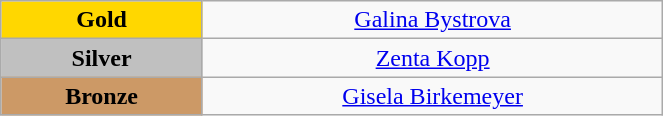<table class="wikitable" style="text-align:center; " width="35%">
<tr>
<td bgcolor="gold"><strong>Gold</strong></td>
<td><a href='#'>Galina Bystrova</a><br>  <small><em></em></small></td>
</tr>
<tr>
<td bgcolor="silver"><strong>Silver</strong></td>
<td><a href='#'>Zenta Kopp</a><br>  <small><em></em></small></td>
</tr>
<tr>
<td bgcolor="CC9966"><strong>Bronze</strong></td>
<td><a href='#'>Gisela Birkemeyer</a><br>  <small><em></em></small></td>
</tr>
</table>
